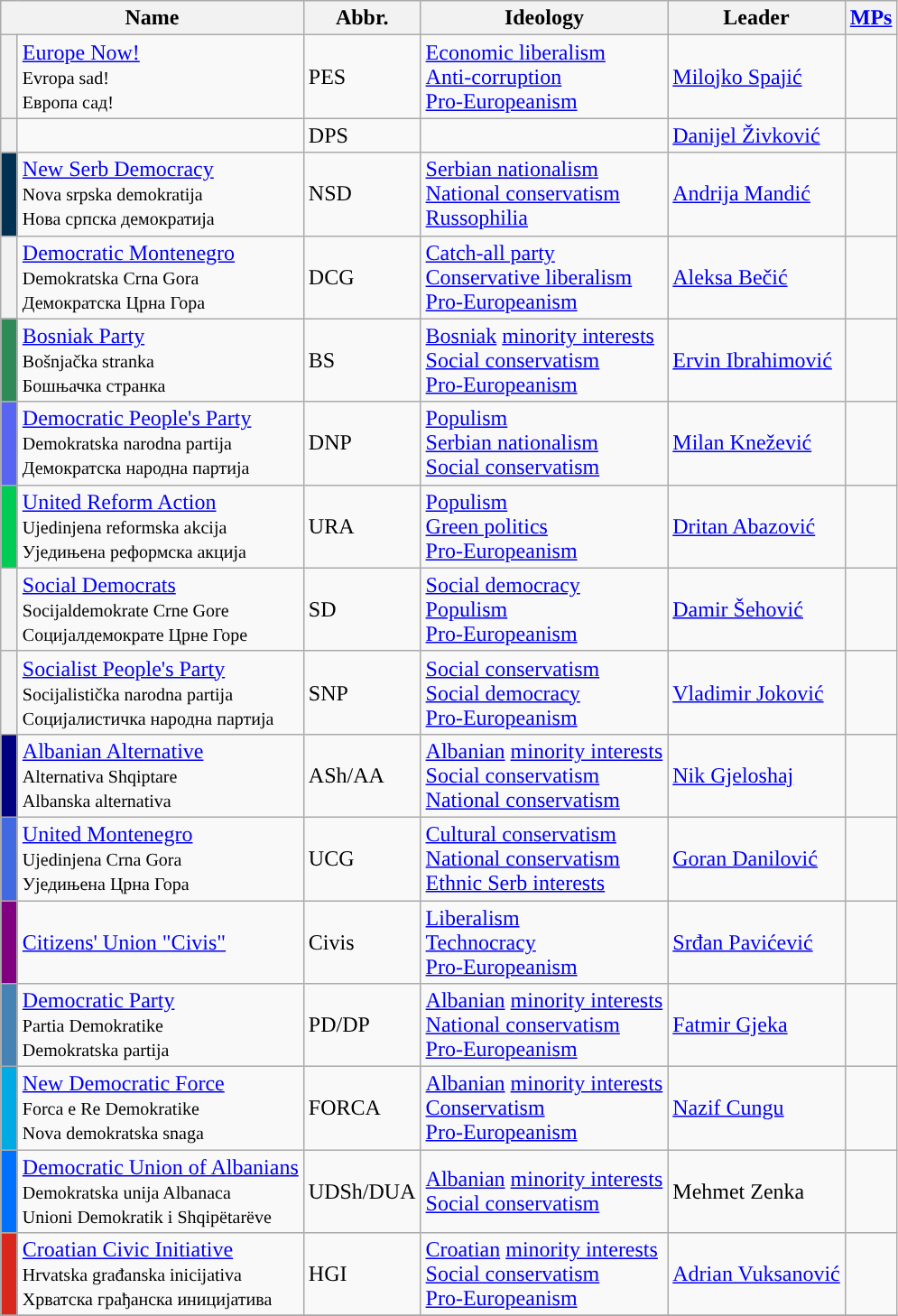<table class="wikitable sortable unsortable">
<tr>
<th colspan=2>Name</th>
<th>Abbr.</th>
<th>Ideology</th>
<th>Leader</th>
<th><a href='#'>MPs</a></th>
</tr>
<tr>
<th style="background:"></th>
<td><a href='#'>Europe Now!</a><br><small>Evropa sad!<br>Европа сад!</small></td>
<td>PES</td>
<td><a href='#'>Economic liberalism</a><br><a href='#'>Anti-corruption</a><br><a href='#'>Pro-Europeanism</a></td>
<td><a href='#'>Milojko Spajić</a></td>
<td></td>
</tr>
<tr>
<th style="background-color: "></th>
<td></td>
<td>DPS</td>
<td></td>
<td><a href='#'>Danijel Živković</a></td>
<td></td>
</tr>
<tr>
<th style="background-color:#003153;"></th>
<td><a href='#'>New Serb Democracy</a><br><small>Nova srpska demokratija<br>Нова српска демократија</small></td>
<td>NSD</td>
<td><a href='#'>Serbian nationalism</a><br><a href='#'>National conservatism</a><br><a href='#'>Russophilia</a></td>
<td><a href='#'>Andrija Mandić</a></td>
<td></td>
</tr>
<tr>
<th style="background:"></th>
<td><a href='#'>Democratic Montenegro</a><br><small>Demokratska Crna Gora<br>Демократска Црна Гора</small></td>
<td>DCG</td>
<td><a href='#'>Catch-all party</a><br><a href='#'>Conservative liberalism</a><br><a href='#'>Pro-Europeanism</a></td>
<td><a href='#'>Aleksa Bečić</a></td>
<td></td>
</tr>
<tr>
<th style="background-color: #2E8B57;"></th>
<td><a href='#'>Bosniak Party</a><br><small>Bošnjačka stranka<br>Бошњачка странка</small></td>
<td>BS</td>
<td><a href='#'>Bosniak</a> <a href='#'>minority interests</a><br><a href='#'>Social conservatism</a><br><a href='#'>Pro-Europeanism</a></td>
<td><a href='#'>Ervin Ibrahimović</a></td>
<td></td>
</tr>
<tr>
<th style="background-color: #5865f2;"></th>
<td><a href='#'>Democratic People's Party</a><br><small>Demokratska narodna partija<br>Демократска народна партија</small></td>
<td>DNP</td>
<td><a href='#'>Populism</a><br><a href='#'>Serbian nationalism</a><br><a href='#'>Social conservatism</a></td>
<td><a href='#'>Milan Knežević</a></td>
<td></td>
</tr>
<tr>
<th style="background-color: #00cc55;"></th>
<td><a href='#'>United Reform Action</a><br><small>Ujedinjena reformska akcija<br>Уједињена реформска акција</small></td>
<td>URA</td>
<td><a href='#'>Populism</a><br><a href='#'>Green politics</a><br><a href='#'>Pro-Europeanism</a></td>
<td><a href='#'>Dritan Abazović</a></td>
<td></td>
</tr>
<tr>
<th style="background:"></th>
<td><a href='#'>Social Democrats</a><br><small>Socijaldemokrate Crne Gore<br>Социјалдемократе Црне Горе</small></td>
<td>SD</td>
<td><a href='#'>Social democracy</a><br><a href='#'>Populism</a><br><a href='#'>Pro-Europeanism</a></td>
<td><a href='#'>Damir Šehović</a></td>
<td></td>
</tr>
<tr>
<th style="background-color: "></th>
<td><a href='#'>Socialist People's Party</a><br><small>Socijalistička narodna partija<br>Социјалистичка народна партија</small></td>
<td>SNP</td>
<td><a href='#'>Social conservatism</a><br><a href='#'>Social democracy</a><br><a href='#'>Pro-Europeanism</a></td>
<td><a href='#'>Vladimir Joković</a></td>
<td></td>
</tr>
<tr>
<th style="background:navy;"></th>
<td><a href='#'>Albanian Alternative</a><br><small>Alternativa Shqiptare<br>Albanska alternativa</small></td>
<td>ASh/AA</td>
<td><a href='#'>Albanian</a> <a href='#'>minority interests</a><br><a href='#'>Social conservatism</a><br><a href='#'>National conservatism</a></td>
<td><a href='#'>Nik Gjeloshaj</a></td>
<td></td>
</tr>
<tr>
<th style="background-color:royalblue;"></th>
<td><a href='#'>United Montenegro</a><br><small>Ujedinjena Crna Gora<br>Уједињена Црна Гора</small></td>
<td>UCG</td>
<td><a href='#'>Cultural conservatism</a><br><a href='#'>National conservatism</a><br><a href='#'>Ethnic Serb interests</a></td>
<td><a href='#'>Goran Danilović</a></td>
<td></td>
</tr>
<tr>
<th style="background:#800080;"></th>
<td><a href='#'>Citizens' Union "Civis"</a><br></td>
<td>Civis</td>
<td><a href='#'>Liberalism</a><br><a href='#'>Technocracy</a><br><a href='#'>Pro-Europeanism</a></td>
<td><a href='#'>Srđan Pavićević</a></td>
<td></td>
</tr>
<tr>
<th style="background-color:#4682B4;"></th>
<td><a href='#'>Democratic Party</a><br><small>Partia Demokratike<br>Demokratska partija</small></td>
<td>PD/DP</td>
<td><a href='#'>Albanian</a> <a href='#'>minority interests</a><br><a href='#'>National conservatism</a><br><a href='#'>Pro-Europeanism</a></td>
<td><a href='#'>Fatmir Gjeka</a></td>
<td></td>
</tr>
<tr>
<th style="background:#00AAE4;"></th>
<td><a href='#'>New Democratic Force</a><br><small>Forca e Re Demokratike<br>Nova demokratska snaga</small></td>
<td>FORCA</td>
<td><a href='#'>Albanian</a> <a href='#'>minority interests</a><br><a href='#'>Conservatism</a><br><a href='#'>Pro-Europeanism</a></td>
<td><a href='#'>Nazif Cungu</a></td>
<td></td>
</tr>
<tr>
<th style="width:5px; background:#0070ff;"></th>
<td><a href='#'>Democratic Union of Albanians</a><br><small>Demokratska unija Albanaca<br>Unioni Demokratik i Shqipëtarëve</small></td>
<td>UDSh/DUA</td>
<td><a href='#'>Albanian</a> <a href='#'>minority interests</a><br><a href='#'>Social conservatism</a></td>
<td>Mehmet Zenka</td>
<td></td>
</tr>
<tr>
<th style="background:#D9271D;"></th>
<td><a href='#'>Croatian Civic Initiative</a><br><small>Hrvatska građanska inicijativa<br>Хрватска грађанска иницијатива</small></td>
<td>HGI</td>
<td><a href='#'>Croatian</a> <a href='#'>minority interests</a><br><a href='#'>Social conservatism</a><br><a href='#'>Pro-Europeanism</a></td>
<td><a href='#'>Adrian Vuksanović</a></td>
<td></td>
</tr>
<tr>
</tr>
</table>
